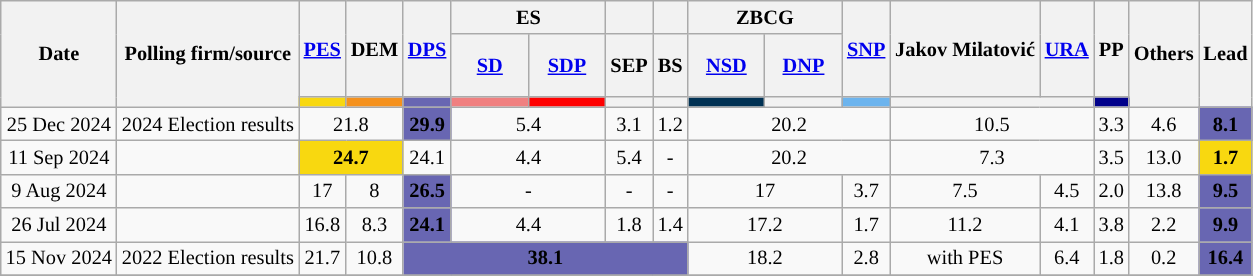<table class="wikitable" style="text-align:center; font-size:85%; line-height:16px;">
<tr>
<th rowspan="3">Date</th>
<th rowspan="3">Polling firm/source</th>
<th rowspan="2"><a href='#'>PES</a></th>
<th rowspan="2">DEM</th>
<th rowspan="2"><a href='#'>DPS</a></th>
<th colspan="2">ES</th>
<th></th>
<th></th>
<th colspan="2">ZBCG</th>
<th rowspan="2"><a href='#'>SNP</a></th>
<th rowspan="2">Jakov Milatović</th>
<th rowspan="2"><a href='#'>URA</a></th>
<th rowspan="2">PP</th>
<th rowspan="3">Others</th>
<th rowspan="3">Lead</th>
</tr>
<tr style="height:42px; background-color:#FFFFFF;">
<th style="width:45px;"><a href='#'>SD</a></th>
<th style="width:45px;"><a href='#'>SDP</a></th>
<th>SEP</th>
<th>BS</th>
<th style="width:45px;"><a href='#'>NSD</a></th>
<th style="width:45px;"><a href='#'>DNP</a></th>
</tr>
<tr>
<th style="background:#F8D810;"></th>
<th style="background:#F5911D;"></th>
<th style="background:#6866b2;"></th>
<th style="background:#f08080;"></th>
<th style="background:#FF0000;"></th>
<th></th>
<th></th>
<th style="background:#003153;"></th>
<th style="background:"></th>
<th style="background:#6CB4EE;"></th>
<th colspan="2"></th>
<th style="background:#00008B;"></th>
</tr>
<tr>
<td>25 Dec 2024</td>
<td>2024 Election results</td>
<td colspan="2">21.8</td>
<td style="background: #6866b2;"><strong>29.9</strong></td>
<td colspan="2">5.4</td>
<td>3.1</td>
<td>1.2</td>
<td colspan="3">20.2</td>
<td colspan="2">10.5</td>
<td>3.3</td>
<td>4.6</td>
<th style="background: #6866b2">8.1</th>
</tr>
<tr>
<td>11 Sep 2024</td>
<td></td>
<td colspan="2" style="background:#F8D810;"><strong>24.7</strong></td>
<td>24.1</td>
<td colspan="2">4.4</td>
<td>5.4</td>
<td>-</td>
<td colspan="3">20.2</td>
<td colspan="2">7.3</td>
<td>3.5</td>
<td>13.0</td>
<th style="background:#F8D810">1.7</th>
</tr>
<tr>
<td>9 Aug 2024</td>
<td></td>
<td>17</td>
<td>8</td>
<td style="background: #6866b2;"><strong>26.5</strong></td>
<td colspan="2">-</td>
<td>-</td>
<td>-</td>
<td colspan="2">17</td>
<td>3.7</td>
<td>7.5</td>
<td>4.5</td>
<td>2.0</td>
<td>13.8</td>
<th style="background: #6866b2">9.5</th>
</tr>
<tr>
<td>26 Jul 2024</td>
<td></td>
<td>16.8</td>
<td>8.3</td>
<td style="background: #6866b2;"><strong>24.1</strong></td>
<td colspan="2">4.4</td>
<td>1.8</td>
<td>1.4</td>
<td colspan="2">17.2</td>
<td>1.7</td>
<td>11.2</td>
<td>4.1</td>
<td>3.8</td>
<td>2.2</td>
<th style="background: #6866b2;">9.9</th>
</tr>
<tr>
<td>15 Nov 2024</td>
<td>2022 Election results</td>
<td>21.7</td>
<td>10.8</td>
<td colspan="5" style="background: #6866b2;"><strong>38.1</strong></td>
<td colspan="2">18.2</td>
<td>2.8</td>
<td>with PES</td>
<td>6.4</td>
<td>1.8</td>
<td>0.2</td>
<th style="background: #6866b2">16.4</th>
</tr>
<tr style="background:#EFEFEF; font-weight:bold;">
</tr>
</table>
